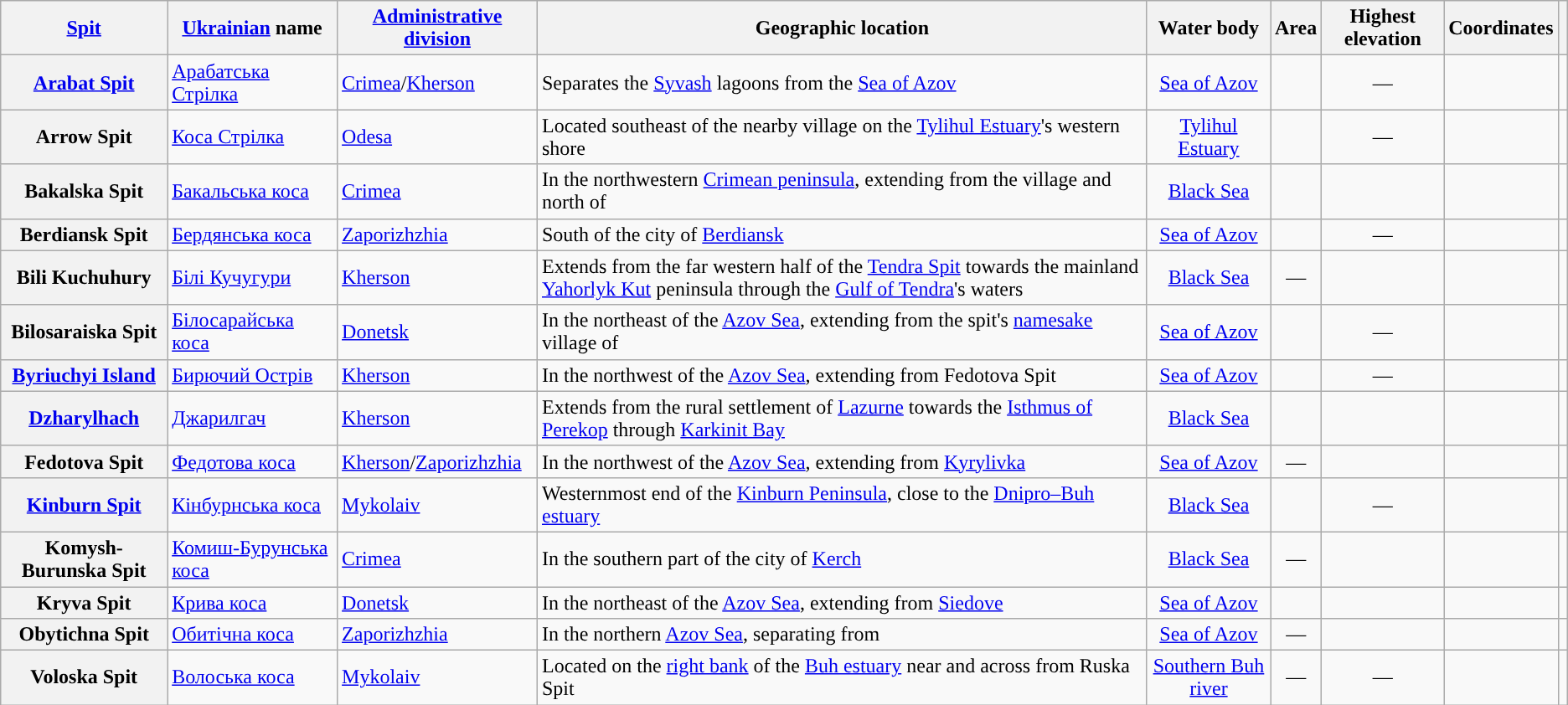<table class="wikitable sortable sticky-header" id="Table of spits" caption="Tabulated list of ">
<tr>
<th scope="col"><a href='#'>Spit</a></th>
<th scope="col"><a href='#'>Ukrainian</a> name</th>
<th scope="col"><a href='#'>Administrative division</a></th>
<th scope="col" class="unsortable">Geographic location</th>
<th scope="col">Water body</th>
<th scope="col">Area</th>
<th scope="col">Highest elevation</th>
<th scope="col" class="unsortable">Coordinates</th>
<th scope="col" class="unsortable"></th>
</tr>
<tr>
<th scope="row" align="left"><a href='#'>Arabat Spit</a></th>
<td><a href='#'>Арабатська Стрілка</a></td>
<td align=left><a href='#'>Crimea</a>/<a href='#'>Kherson</a></td>
<td align=left>Separates the <a href='#'>Syvash</a> lagoons from the <a href='#'>Sea of Azov</a></td>
<td align=center><a href='#'>Sea of Azov</a></td>
<td align=right></td>
<td align=center>—</td>
<td align=left></td>
<td align=left></td>
</tr>
<tr>
<th scope="row" align="left">Arrow Spit</th>
<td><a href='#'>Коса Стрілка</a></td>
<td align=left><a href='#'>Odesa</a></td>
<td align=left>Located southeast of the nearby village  on the <a href='#'>Tylihul Estuary</a>'s western shore</td>
<td align=center><a href='#'>Tylihul Estuary</a></td>
<td align=right data-sort-value="3.94"></td>
<td align=center>—</td>
<td align=left></td>
<td align=left></td>
</tr>
<tr>
<th scope="row" align="left">Bakalska Spit</th>
<td><a href='#'>Бакальська коса</a></td>
<td align=left><a href='#'>Crimea</a></td>
<td align=left>In the northwestern <a href='#'>Crimean peninsula</a>, extending from the village  and north of </td>
<td align=center><a href='#'>Black Sea</a></td>
<td align=right data-sort-value="3.00"></td>
<td align=right></td>
<td align=left></td>
<td align=left></td>
</tr>
<tr>
<th scope="row" align="left">Berdiansk Spit</th>
<td><a href='#'>Бердянська коса</a></td>
<td align=left><a href='#'>Zaporizhzhia</a></td>
<td align=left>South of the city of <a href='#'>Berdiansk</a></td>
<td align=center><a href='#'>Sea of Azov</a></td>
<td align=right></td>
<td align=center>—</td>
<td align=left></td>
<td align=left></td>
</tr>
<tr>
<th scope="row" align="left">Bili Kuchuhury</th>
<td><a href='#'>Білі Кучугури</a></td>
<td align=left><a href='#'>Kherson</a></td>
<td align=left>Extends from the far western half of the <a href='#'>Tendra Spit</a> towards the mainland <a href='#'>Yahorlyk Kut</a> peninsula through the <a href='#'>Gulf of Tendra</a>'s waters</td>
<td align=center><a href='#'>Black Sea</a></td>
<td align=center>—</td>
<td align=right></td>
<td align=left></td>
<td align=left></td>
</tr>
<tr>
<th scope="row" align="left">Bilosaraiska Spit</th>
<td><a href='#'>Білосарайська коса</a></td>
<td align=left><a href='#'>Donetsk</a></td>
<td align=left>In the northeast of the <a href='#'>Azov Sea</a>, extending from the spit's <a href='#'>namesake</a> village of </td>
<td align=center><a href='#'>Sea of Azov</a></td>
<td align=right></td>
<td align=center>—</td>
<td align=left></td>
<td align=left></td>
</tr>
<tr>
<th scope="row" align="left"><a href='#'>Byriuchyi Island</a></th>
<td><a href='#'>Бирючий Острів</a></td>
<td align=left><a href='#'>Kherson</a></td>
<td align=left>In the northwest of the <a href='#'>Azov Sea</a>, extending from Fedotova Spit</td>
<td align=center><a href='#'>Sea of Azov</a></td>
<td align=right></td>
<td align=center>—</td>
<td align=left></td>
<td align=left></td>
</tr>
<tr>
<th scope="row" align="left"><a href='#'>Dzharylhach</a></th>
<td><a href='#'>Джарилгач</a></td>
<td align=left><a href='#'>Kherson</a></td>
<td align=left>Extends from the rural settlement of <a href='#'>Lazurne</a> towards the <a href='#'>Isthmus of Perekop</a> through <a href='#'>Karkinit Bay</a></td>
<td align=center><a href='#'>Black Sea</a></td>
<td align=right></td>
<td align=right></td>
<td align=left></td>
<td align=left></td>
</tr>
<tr>
<th scope="row" align="left">Fedotova Spit</th>
<td><a href='#'>Федотова коса</a></td>
<td align=left><a href='#'>Kherson</a>/<a href='#'>Zaporizhzhia</a></td>
<td align=left>In the northwest of the <a href='#'>Azov Sea</a>, extending from <a href='#'>Kyrylivka</a></td>
<td align=center><a href='#'>Sea of Azov</a></td>
<td align=center>—</td>
<td align=right></td>
<td align=left></td>
<td align=left></td>
</tr>
<tr>
<th scope="row" align="left"><a href='#'>Kinburn Spit</a></th>
<td><a href='#'>Кінбурнська коса</a></td>
<td align=left><a href='#'>Mykolaiv</a></td>
<td align=left>Westernmost end of the <a href='#'>Kinburn Peninsula</a>, close to the <a href='#'>Dnipro–Buh estuary</a></td>
<td align=center><a href='#'>Black Sea</a></td>
<td align=right></td>
<td align=center>—</td>
<td align=left></td>
<td align=left></td>
</tr>
<tr>
<th scope="row" align="left">Komysh-Burunska Spit</th>
<td><a href='#'>Комиш-Бурунська коса</a></td>
<td align=left><a href='#'>Crimea</a></td>
<td align=left>In the southern part of the city of <a href='#'>Kerch</a></td>
<td align=center><a href='#'>Black Sea</a></td>
<td align=center>—</td>
<td align=right></td>
<td align=left></td>
<td align=left></td>
</tr>
<tr>
<th scope="row" align="left">Kryva Spit</th>
<td><a href='#'>Крива коса</a></td>
<td align=left><a href='#'>Donetsk</a></td>
<td align=left>In the northeast of the <a href='#'>Azov Sea</a>, extending from <a href='#'>Siedove</a></td>
<td align=center><a href='#'>Sea of Azov</a></td>
<td align=right></td>
<td align=right></td>
<td align=left></td>
<td align=left></td>
</tr>
<tr>
<th scope="row" align="left">Obytichna Spit</th>
<td><a href='#'>Обитічна коса</a></td>
<td align=left><a href='#'>Zaporizhzhia</a></td>
<td align=left>In the northern <a href='#'>Azov Sea</a>, separating  from </td>
<td align=center><a href='#'>Sea of Azov</a></td>
<td align=center>—</td>
<td align=right></td>
<td align=left></td>
<td align=left><br></td>
</tr>
<tr>
<th scope="row" align="left">Voloska Spit</th>
<td><a href='#'>Волоська коса</a></td>
<td align=left><a href='#'>Mykolaiv</a></td>
<td align=left>Located on the <a href='#'>right bank</a> of the <a href='#'>Buh estuary</a> near  and across from Ruska Spit</td>
<td align=center><a href='#'>Southern Buh river</a></td>
<td align=center>—</td>
<td align=center>—</td>
<td align=left></td>
<td align=left></td>
</tr>
</table>
